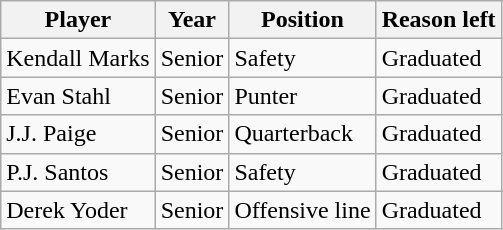<table class="wikitable">
<tr>
<th>Player</th>
<th>Year</th>
<th>Position</th>
<th>Reason left</th>
</tr>
<tr>
<td>Kendall Marks</td>
<td>Senior</td>
<td>Safety</td>
<td>Graduated</td>
</tr>
<tr>
<td>Evan Stahl</td>
<td>Senior</td>
<td>Punter</td>
<td>Graduated</td>
</tr>
<tr>
<td>J.J. Paige</td>
<td>Senior</td>
<td>Quarterback</td>
<td>Graduated</td>
</tr>
<tr>
<td>P.J. Santos</td>
<td>Senior</td>
<td>Safety</td>
<td>Graduated</td>
</tr>
<tr>
<td>Derek Yoder</td>
<td>Senior</td>
<td>Offensive line</td>
<td>Graduated</td>
</tr>
</table>
